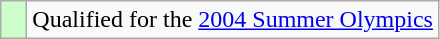<table class="wikitable">
<tr>
<td width=10px bgcolor="#ccffcc"></td>
<td>Qualified for the <a href='#'>2004 Summer Olympics</a></td>
</tr>
</table>
